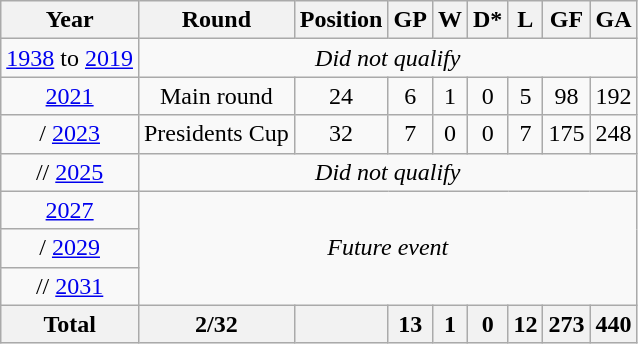<table class="wikitable" style="text-align: center;">
<tr>
<th>Year</th>
<th>Round</th>
<th>Position</th>
<th>GP</th>
<th>W</th>
<th>D*</th>
<th>L</th>
<th>GF</th>
<th>GA</th>
</tr>
<tr>
<td><a href='#'>1938</a> to <a href='#'>2019</a></td>
<td colspan=8><em>Did not qualify</em></td>
</tr>
<tr>
<td> <a href='#'>2021</a></td>
<td>Main round</td>
<td>24</td>
<td>6</td>
<td>1</td>
<td>0</td>
<td>5</td>
<td>98</td>
<td>192</td>
</tr>
<tr>
<td>/ <a href='#'>2023</a></td>
<td>Presidents Cup</td>
<td>32</td>
<td>7</td>
<td>0</td>
<td>0</td>
<td>7</td>
<td>175</td>
<td>248</td>
</tr>
<tr>
<td>// <a href='#'>2025</a></td>
<td colspan=8><em>Did not qualify</em></td>
</tr>
<tr>
<td> <a href='#'>2027</a></td>
<td colspan=8 rowspan=3><em>Future event</em></td>
</tr>
<tr>
<td>/ <a href='#'>2029</a></td>
</tr>
<tr>
<td>// <a href='#'>2031</a></td>
</tr>
<tr>
<th>Total</th>
<th>2/32</th>
<th></th>
<th>13</th>
<th>1</th>
<th>0</th>
<th>12</th>
<th>273</th>
<th>440</th>
</tr>
</table>
